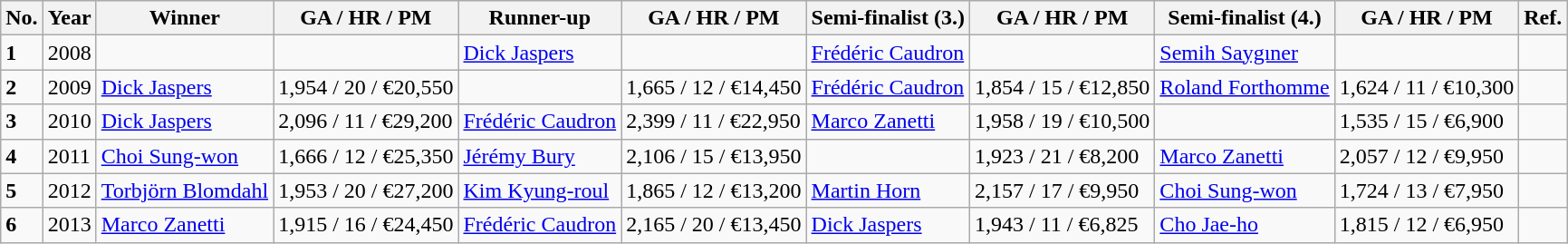<table class="wikitable" border="1";>
<tr style="background:#efefef;">
<th>No.</th>
<th>Year</th>
<th>Winner</th>
<th>GA / HR / PM</th>
<th>Runner-up</th>
<th>GA / HR / PM</th>
<th>Semi-finalist (3.)</th>
<th>GA / HR / PM</th>
<th>Semi-finalist (4.)</th>
<th>GA / HR / PM</th>
<th>Ref.</th>
</tr>
<tr>
<td><strong>1</strong></td>
<td>2008</td>
<td></td>
<td></td>
<td> <a href='#'>Dick Jaspers</a></td>
<td></td>
<td> <a href='#'>Frédéric Caudron</a></td>
<td></td>
<td> <a href='#'>Semih Saygıner</a></td>
<td></td>
<td></td>
</tr>
<tr>
<td><strong>2</strong></td>
<td>2009</td>
<td> <a href='#'>Dick Jaspers</a></td>
<td>1,954 / 20 / €20,550</td>
<td></td>
<td>1,665 / 12 / €14,450</td>
<td> <a href='#'>Frédéric Caudron</a></td>
<td>1,854 / 15 / €12,850</td>
<td> <a href='#'>Roland Forthomme</a></td>
<td>1,624 / 11 / €10,300</td>
<td></td>
</tr>
<tr>
<td><strong>3</strong></td>
<td>2010</td>
<td> <a href='#'>Dick Jaspers</a></td>
<td>2,096 / 11 / €29,200</td>
<td> <a href='#'>Frédéric Caudron</a></td>
<td>2,399 / 11 / €22,950</td>
<td> <a href='#'>Marco Zanetti</a></td>
<td>1,958 / 19 / €10,500</td>
<td></td>
<td>1,535 / 15 / €6,900</td>
<td></td>
</tr>
<tr>
<td><strong>4</strong></td>
<td>2011</td>
<td> <a href='#'>Choi Sung-won</a></td>
<td>1,666 / 12 / €25,350</td>
<td> <a href='#'>Jérémy Bury</a></td>
<td>2,106 / 15 / €13,950</td>
<td></td>
<td>1,923 / 21 / €8,200</td>
<td> <a href='#'>Marco Zanetti</a></td>
<td>2,057 / 12 / €9,950</td>
<td></td>
</tr>
<tr>
<td><strong>5</strong></td>
<td>2012</td>
<td> <a href='#'>Torbjörn Blomdahl</a></td>
<td>1,953 / 20 / €27,200</td>
<td> <a href='#'>Kim Kyung-roul</a></td>
<td>1,865 / 12 / €13,200</td>
<td> <a href='#'>Martin Horn</a></td>
<td>2,157 / 17 / €9,950</td>
<td> <a href='#'>Choi Sung-won</a></td>
<td>1,724 / 13 / €7,950</td>
<td></td>
</tr>
<tr>
<td><strong>6</strong></td>
<td>2013</td>
<td> <a href='#'>Marco Zanetti</a></td>
<td>1,915 / 16 / €24,450</td>
<td> <a href='#'>Frédéric Caudron</a></td>
<td>2,165 / 20 / €13,450</td>
<td> <a href='#'>Dick Jaspers</a></td>
<td>1,943 / 11 / €6,825</td>
<td> <a href='#'>Cho Jae-ho</a></td>
<td>1,815 / 12 / €6,950</td>
<td></td>
</tr>
</table>
